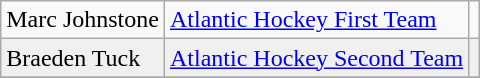<table class="wikitable">
<tr>
<td>Marc Johnstone</td>
<td><a href='#'>Atlantic Hockey First Team</a></td>
<td></td>
</tr>
<tr bgcolor=f0f0f0>
<td>Braeden Tuck</td>
<td><a href='#'>Atlantic Hockey Second Team</a></td>
<td></td>
</tr>
<tr>
</tr>
</table>
